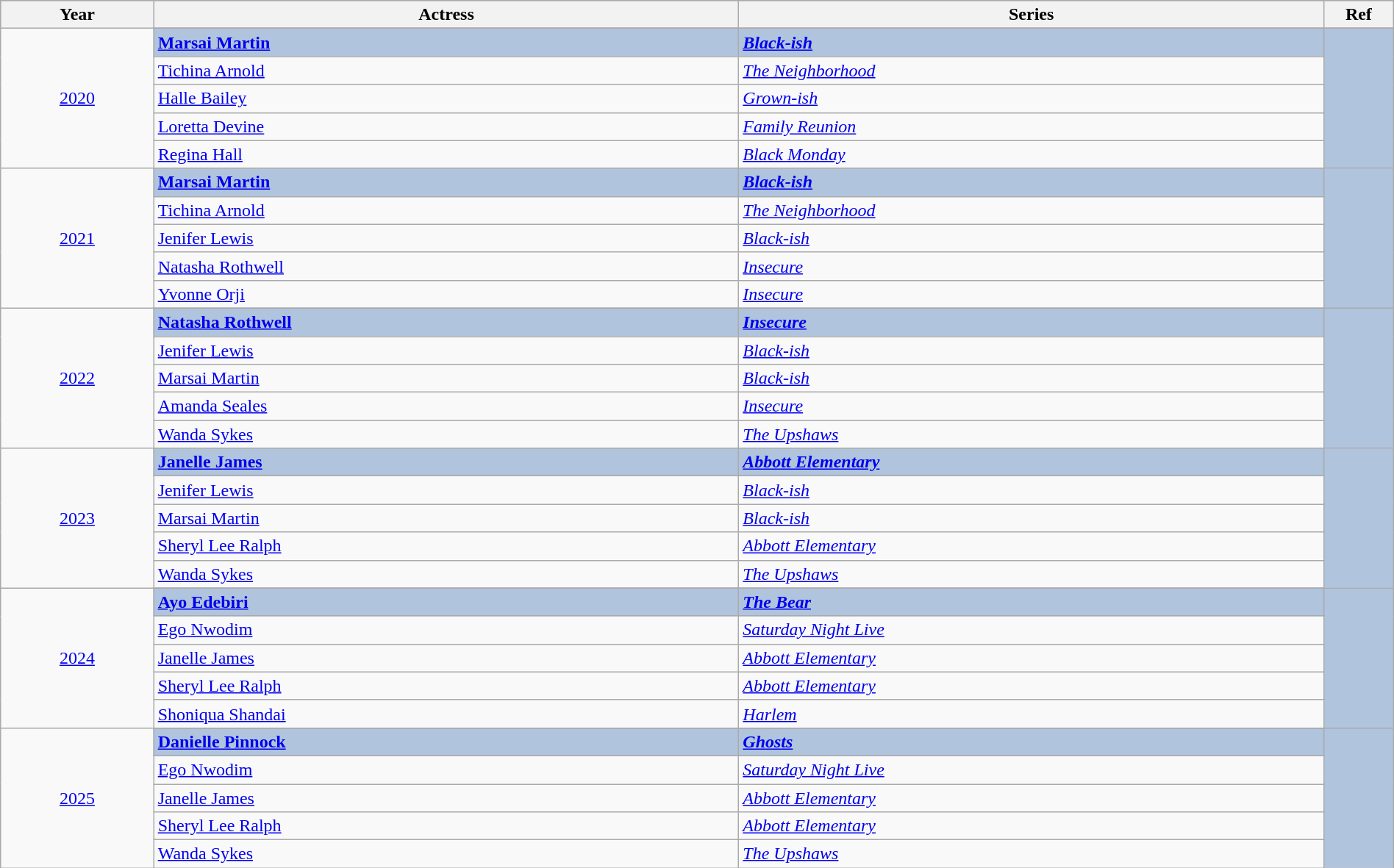<table class="wikitable" style="width:100%;">
<tr style="background:#bebebe;">
<th style="width:11%;">Year</th>
<th style="width:42%;">Actress</th>
<th style="width:42%;">Series</th>
<th style="width:5%;">Ref</th>
</tr>
<tr>
<td rowspan="6" align="center"><a href='#'>2020</a></td>
</tr>
<tr style="background:#B0C4DE">
<td><strong><a href='#'>Marsai Martin</a></strong></td>
<td><strong><em><a href='#'>Black-ish</a></em></strong></td>
<td rowspan="6" align="center"></td>
</tr>
<tr>
<td><a href='#'>Tichina Arnold</a></td>
<td><em><a href='#'>The Neighborhood</a></em></td>
</tr>
<tr>
<td><a href='#'>Halle Bailey</a></td>
<td><em><a href='#'>Grown-ish</a></em></td>
</tr>
<tr>
<td><a href='#'>Loretta Devine</a></td>
<td><em><a href='#'>Family Reunion</a></em></td>
</tr>
<tr>
<td><a href='#'>Regina Hall</a></td>
<td><em><a href='#'>Black Monday</a></em></td>
</tr>
<tr>
<td rowspan="6" align="center"><a href='#'>2021</a></td>
</tr>
<tr style="background:#B0C4DE">
<td><strong><a href='#'>Marsai Martin</a></strong></td>
<td><strong><em><a href='#'>Black-ish</a></em></strong></td>
<td rowspan="6" align="center"></td>
</tr>
<tr>
<td><a href='#'>Tichina Arnold</a></td>
<td><em><a href='#'>The Neighborhood</a></em></td>
</tr>
<tr>
<td><a href='#'>Jenifer Lewis</a></td>
<td><em><a href='#'>Black-ish</a></em></td>
</tr>
<tr>
<td><a href='#'>Natasha Rothwell</a></td>
<td><em><a href='#'>Insecure</a></em></td>
</tr>
<tr>
<td><a href='#'>Yvonne Orji</a></td>
<td><em><a href='#'>Insecure</a></em></td>
</tr>
<tr>
<td rowspan="6" align="center"><a href='#'>2022</a></td>
</tr>
<tr style="background:#B0C4DE">
<td><strong><a href='#'>Natasha Rothwell</a></strong></td>
<td><strong><em><a href='#'>Insecure</a></em></strong></td>
<td rowspan="6" align="center"></td>
</tr>
<tr>
<td><a href='#'>Jenifer Lewis</a></td>
<td><em><a href='#'>Black-ish</a></em></td>
</tr>
<tr>
<td><a href='#'>Marsai Martin</a></td>
<td><em><a href='#'>Black-ish</a></em></td>
</tr>
<tr>
<td><a href='#'>Amanda Seales</a></td>
<td><em><a href='#'>Insecure</a></em></td>
</tr>
<tr>
<td><a href='#'>Wanda Sykes</a></td>
<td><em><a href='#'>The Upshaws</a></em></td>
</tr>
<tr>
<td rowspan="6" align="center"><a href='#'>2023</a></td>
</tr>
<tr style="background:#B0C4DE">
<td><strong><a href='#'>Janelle James</a></strong></td>
<td><strong><em><a href='#'>Abbott Elementary</a></em></strong></td>
<td rowspan="6" align="center"></td>
</tr>
<tr>
<td><a href='#'>Jenifer Lewis</a></td>
<td><em><a href='#'>Black-ish</a></em></td>
</tr>
<tr>
<td><a href='#'>Marsai Martin</a></td>
<td><em><a href='#'>Black-ish</a></em></td>
</tr>
<tr>
<td><a href='#'>Sheryl Lee Ralph</a></td>
<td><em><a href='#'>Abbott Elementary</a></em></td>
</tr>
<tr>
<td><a href='#'>Wanda Sykes</a></td>
<td><em><a href='#'>The Upshaws</a></em></td>
</tr>
<tr>
<td rowspan="6" align="center"><a href='#'>2024</a></td>
</tr>
<tr style="background:#B0C4DE">
<td><strong><a href='#'>Ayo Edebiri </a></strong></td>
<td><strong><em><a href='#'>The Bear</a></em></strong></td>
<td rowspan="6" align="center"></td>
</tr>
<tr>
<td><a href='#'>Ego Nwodim</a></td>
<td><a href='#'><em>Saturday Night Live</em></a></td>
</tr>
<tr>
<td><a href='#'>Janelle James</a></td>
<td><a href='#'><em>Abbott Elementary</em></a></td>
</tr>
<tr>
<td><a href='#'>Sheryl Lee Ralph</a></td>
<td><a href='#'><em>Abbott Elementary</em></a></td>
</tr>
<tr>
<td><a href='#'>Shoniqua Shandai</a></td>
<td><a href='#'><em>Harlem</em></a></td>
</tr>
<tr>
<td rowspan="6" align="center"><a href='#'>2025</a></td>
</tr>
<tr style="background:#B0C4DE">
<td><strong><a href='#'>Danielle Pinnock</a></strong></td>
<td><strong><em><a href='#'>Ghosts</a></em></strong></td>
<td rowspan="6" align="center"></td>
</tr>
<tr>
<td><a href='#'>Ego Nwodim</a></td>
<td><em><a href='#'>Saturday Night Live</a></em></td>
</tr>
<tr>
<td><a href='#'>Janelle James</a></td>
<td><em><a href='#'>Abbott Elementary</a></em></td>
</tr>
<tr>
<td><a href='#'>Sheryl Lee Ralph</a></td>
<td><em><a href='#'>Abbott Elementary</a></em></td>
</tr>
<tr>
<td><a href='#'>Wanda Sykes</a></td>
<td><em><a href='#'>The Upshaws</a></em></td>
</tr>
</table>
